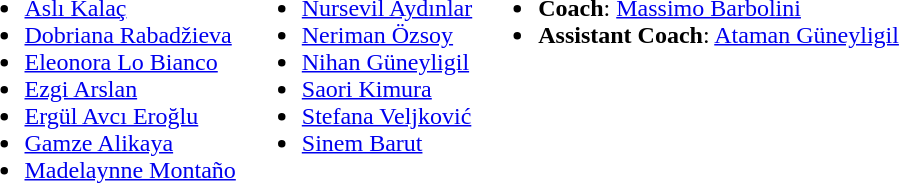<table>
<tr valign="top">
<td><br><ul><li> <a href='#'>Aslı Kalaç</a></li><li> <a href='#'>Dobriana Rabadžieva</a></li><li> <a href='#'>Eleonora Lo Bianco</a></li><li> <a href='#'>Ezgi Arslan</a></li><li> <a href='#'>Ergül Avcı Eroğlu</a></li><li> <a href='#'>Gamze Alikaya</a></li><li> <a href='#'>Madelaynne Montaño</a></li></ul></td>
<td><br><ul><li> <a href='#'>Nursevil Aydınlar</a></li><li> <a href='#'>Neriman Özsoy</a></li><li> <a href='#'>Nihan Güneyligil</a></li><li> <a href='#'>Saori Kimura</a></li><li> <a href='#'>Stefana Veljković</a></li><li> <a href='#'>Sinem Barut</a></li></ul></td>
<td><br><ul><li><strong>Coach</strong>:  <a href='#'>Massimo Barbolini</a></li><li><strong>Assistant Coach</strong>:  <a href='#'>Ataman Güneyligil</a></li></ul></td>
</tr>
</table>
